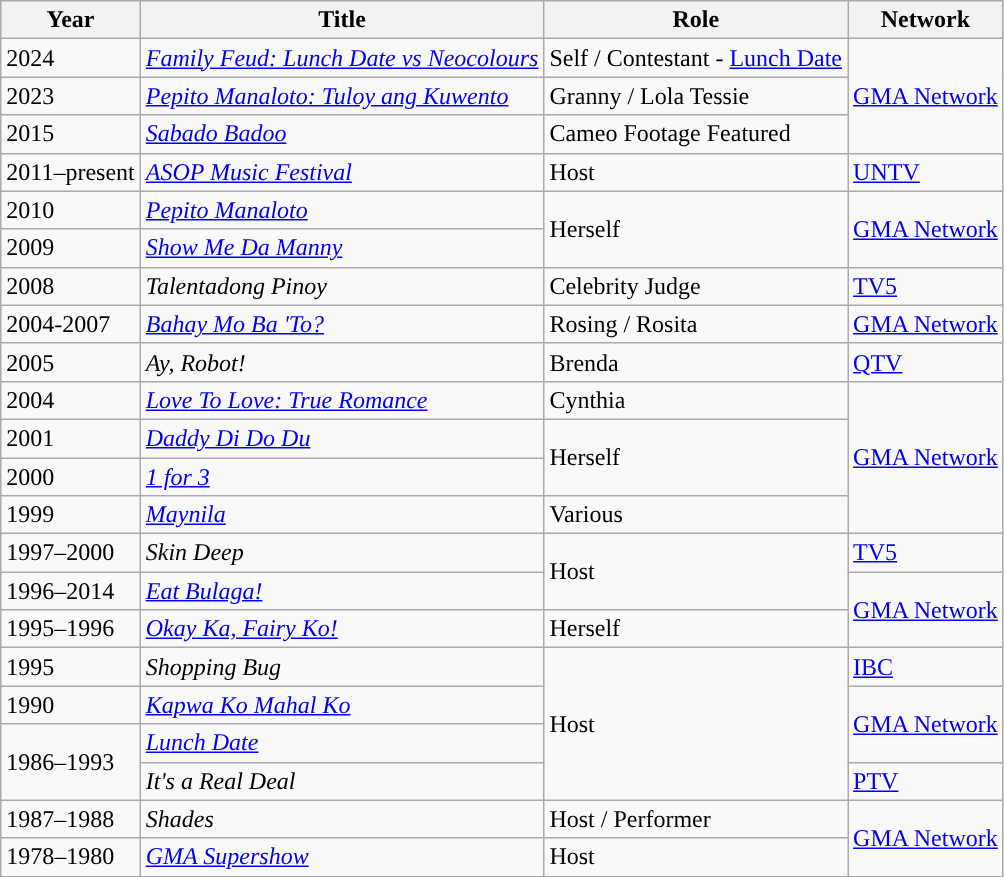<table class="wikitable">
<tr>
<th>Year</th>
<th>Title</th>
<th>Role</th>
<th>Network</th>
</tr>
<tr>
<td>2024</td>
<td><em><a href='#'>Family Feud: Lunch Date vs Neocolours</a></em></td>
<td>Self / Contestant - <a href='#'>Lunch Date</a></td>
<td rowspan="3"><a href='#'>GMA Network</a></td>
</tr>
<tr>
<td>2023</td>
<td><em><a href='#'>Pepito Manaloto: Tuloy ang Kuwento</a></em></td>
<td>Granny / Lola Tessie</td>
</tr>
<tr>
<td>2015</td>
<td><em><a href='#'>Sabado Badoo</a></em></td>
<td>Cameo Footage Featured</td>
</tr>
<tr>
<td>2011–present</td>
<td><em><a href='#'>ASOP Music Festival</a></em></td>
<td>Host</td>
<td><a href='#'>UNTV</a></td>
</tr>
<tr>
<td>2010</td>
<td><em><a href='#'>Pepito Manaloto</a></em></td>
<td rowspan="2">Herself</td>
<td rowspan="2"><a href='#'>GMA Network</a></td>
</tr>
<tr>
<td>2009</td>
<td><em><a href='#'>Show Me Da Manny</a></em></td>
</tr>
<tr>
<td>2008</td>
<td><em>Talentadong Pinoy</em></td>
<td>Celebrity Judge</td>
<td><a href='#'>TV5</a></td>
</tr>
<tr>
<td>2004-2007</td>
<td><em><a href='#'>Bahay Mo Ba 'To?</a></em></td>
<td>Rosing / Rosita</td>
<td><a href='#'>GMA Network</a></td>
</tr>
<tr>
<td>2005</td>
<td><em>Ay, Robot!</em></td>
<td>Brenda</td>
<td><a href='#'>QTV</a></td>
</tr>
<tr>
<td>2004</td>
<td><em><a href='#'>Love To Love: True Romance</a></em></td>
<td>Cynthia</td>
<td rowspan="4"><a href='#'>GMA Network</a></td>
</tr>
<tr>
<td>2001</td>
<td><em><a href='#'>Daddy Di Do Du</a></em></td>
<td rowspan="2">Herself</td>
</tr>
<tr>
<td>2000</td>
<td><em><a href='#'>1 for 3</a></em></td>
</tr>
<tr>
<td>1999</td>
<td><em><a href='#'>Maynila</a></em></td>
<td>Various</td>
</tr>
<tr>
<td>1997–2000</td>
<td><em>Skin Deep</em></td>
<td rowspan="2">Host</td>
<td><a href='#'>TV5</a></td>
</tr>
<tr>
<td>1996–2014</td>
<td><em><a href='#'>Eat Bulaga!</a></em></td>
<td rowspan="2"><a href='#'>GMA Network</a></td>
</tr>
<tr>
<td>1995–1996</td>
<td><em><a href='#'>Okay Ka, Fairy Ko!</a></em></td>
<td>Herself</td>
</tr>
<tr>
<td>1995</td>
<td><em>Shopping Bug</em></td>
<td rowspan="4">Host</td>
<td><a href='#'>IBC</a></td>
</tr>
<tr>
<td>1990</td>
<td><em><a href='#'>Kapwa Ko Mahal Ko</a></em></td>
<td rowspan="2"><a href='#'>GMA Network</a></td>
</tr>
<tr>
<td rowspan="2">1986–1993</td>
<td><em><a href='#'>Lunch Date</a></em></td>
</tr>
<tr>
<td><em>It's a Real Deal</em></td>
<td><a href='#'>PTV</a></td>
</tr>
<tr>
<td>1987–1988</td>
<td><em>Shades</em></td>
<td>Host / Performer</td>
<td rowspan="2'"><a href='#'>GMA Network</a></td>
</tr>
<tr>
<td>1978–1980</td>
<td><em><a href='#'>GMA Supershow</a></em></td>
<td>Host</td>
</tr>
</table>
